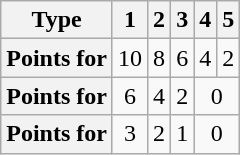<table class="wikitable plainrowheaders floatright" style="text-align: center">
<tr>
<th scope="col">Type</th>
<th scope="col">1</th>
<th scope="col">2</th>
<th scope="col">3</th>
<th scope="col">4</th>
<th scope="col">5</th>
</tr>
<tr>
<th scope="row" style="text-align:left;">Points for  </th>
<td>10</td>
<td>8</td>
<td>6</td>
<td>4</td>
<td>2</td>
</tr>
<tr>
<th scope="row" style="text-align:left;">Points for  </th>
<td>6</td>
<td>4</td>
<td>2</td>
<td colspan="2">0</td>
</tr>
<tr>
<th scope="row" style="text-align:left;">Points for  </th>
<td>3</td>
<td>2</td>
<td>1</td>
<td colspan="2">0</td>
</tr>
</table>
